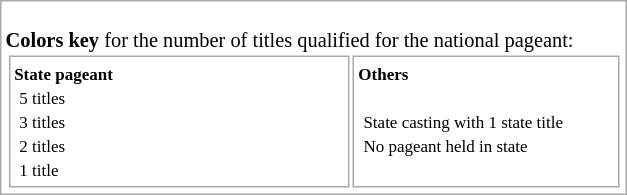<table class="wikitable" style="border:none; font-size: 85%;">
<tr>
</tr>
<tr>
<td bgcolor=white><br>









<strong>Colors key</strong> for the number of titles qualified for the national pageant:<table>
<tr>
<td valign="top" width=220px><small><strong>State pageant</strong></small><br> <small>5 titles</small><br>
 <small>3 titles</small><br>
 <small>2 titles</small><br>
 <small>1 title</small><br></td>
<td valign="top" width=170px><small><strong>Others</strong></small><br><br> <small>State casting with 1 state title</small><br>
 <small>No pageant held in state</small></td>
</tr>
</table>
</td>
</tr>
</table>
